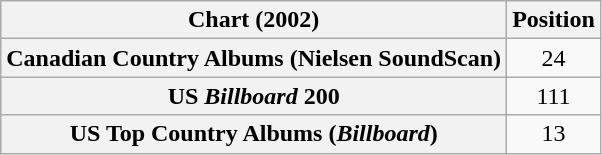<table class="wikitable sortable plainrowheaders" style="text-align:center">
<tr>
<th scope="col">Chart (2002)</th>
<th scope="col">Position</th>
</tr>
<tr>
<th scope="row">Canadian Country Albums (Nielsen SoundScan)</th>
<td>24</td>
</tr>
<tr>
<th scope="row">US <em>Billboard</em> 200</th>
<td>111</td>
</tr>
<tr>
<th scope="row">US Top Country Albums (<em>Billboard</em>)</th>
<td>13</td>
</tr>
</table>
